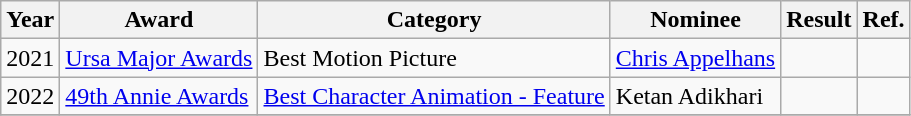<table class="wikitable sortable">
<tr>
<th>Year</th>
<th>Award</th>
<th>Category</th>
<th>Nominee</th>
<th>Result</th>
<th>Ref.</th>
</tr>
<tr>
<td>2021</td>
<td><a href='#'>Ursa Major Awards</a></td>
<td>Best Motion Picture</td>
<td><a href='#'>Chris Appelhans</a></td>
<td></td>
<td></td>
</tr>
<tr>
<td>2022</td>
<td><a href='#'>49th Annie Awards</a></td>
<td><a href='#'>Best Character Animation - Feature</a></td>
<td>Ketan Adikhari</td>
<td></td>
<td></td>
</tr>
<tr>
</tr>
</table>
